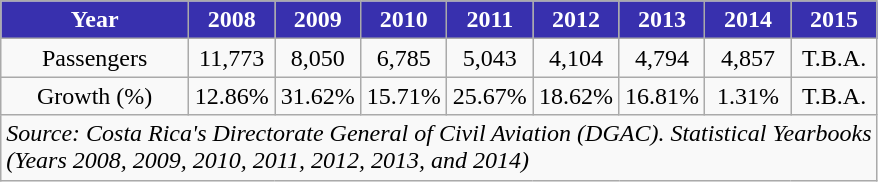<table class="sortable wikitable toccolours" style="text-align:center">
<tr>
<th style="background:#3830AE;color:white">Year</th>
<th style="background:#3830AE;color:white; width:50px">2008</th>
<th style="background:#3830AE;color:white; width:50px">2009</th>
<th style="background:#3830AE;color:white; width:50px">2010</th>
<th style="background:#3830AE;color:white; width:50px">2011</th>
<th style="background:#3830AE;color:white; width:50px">2012</th>
<th style="background:#3830AE;color:white; width:50px">2013</th>
<th style="background:#3830AE;color:white; width:50px">2014</th>
<th style="background:#3830AE;color:white; width:50px">2015</th>
</tr>
<tr>
<td>Passengers</td>
<td>11,773</td>
<td>8,050</td>
<td>6,785</td>
<td>5,043</td>
<td>4,104</td>
<td>4,794</td>
<td>4,857</td>
<td>T.B.A.</td>
</tr>
<tr>
<td>Growth (%)</td>
<td> 12.86%</td>
<td> 31.62%</td>
<td> 15.71%</td>
<td> 25.67%</td>
<td> 18.62%</td>
<td> 16.81%</td>
<td> 1.31%</td>
<td>T.B.A.</td>
</tr>
<tr>
<td colspan="9" style="text-align:left;"><em>Source: Costa Rica's Directorate General of Civil Aviation (DGAC). Statistical Yearbooks<br>(Years 2008, 2009, 2010, 2011, 2012, 2013, and 2014)</em></td>
</tr>
</table>
